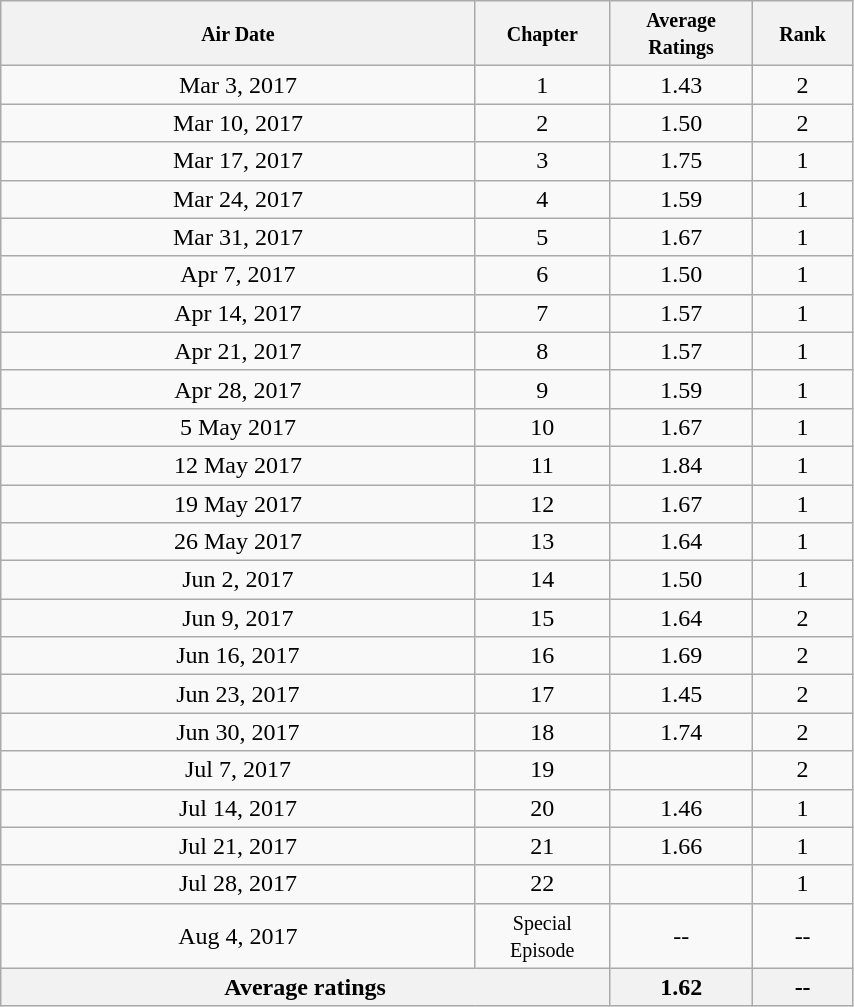<table class="wikitable" style="text-align:center;width:45%;">
<tr>
<th width="25%"><small>Air Date</small></th>
<th width="5%"><small>Chapter</small></th>
<th width="6%"><small>Average Ratings</small></th>
<th width="4%"><small>Rank</small></th>
</tr>
<tr>
<td>Mar 3, 2017</td>
<td>1</td>
<td>1.43</td>
<td>2</td>
</tr>
<tr>
<td>Mar 10, 2017</td>
<td>2</td>
<td>1.50</td>
<td>2</td>
</tr>
<tr>
<td>Mar 17, 2017</td>
<td>3</td>
<td>1.75</td>
<td>1</td>
</tr>
<tr>
<td>Mar 24, 2017</td>
<td>4</td>
<td>1.59</td>
<td>1</td>
</tr>
<tr>
<td>Mar 31, 2017</td>
<td>5</td>
<td>1.67</td>
<td>1</td>
</tr>
<tr>
<td>Apr 7, 2017</td>
<td>6</td>
<td>1.50</td>
<td>1</td>
</tr>
<tr>
<td>Apr 14, 2017</td>
<td>7</td>
<td>1.57</td>
<td>1</td>
</tr>
<tr>
<td>Apr 21, 2017</td>
<td>8</td>
<td>1.57</td>
<td>1</td>
</tr>
<tr>
<td>Apr 28, 2017</td>
<td>9</td>
<td>1.59</td>
<td>1</td>
</tr>
<tr>
<td>5 May 2017</td>
<td>10</td>
<td>1.67</td>
<td>1</td>
</tr>
<tr>
<td>12 May 2017</td>
<td>11</td>
<td>1.84</td>
<td>1</td>
</tr>
<tr>
<td>19 May 2017</td>
<td>12</td>
<td>1.67</td>
<td>1</td>
</tr>
<tr>
<td>26 May 2017</td>
<td>13</td>
<td>1.64</td>
<td>1</td>
</tr>
<tr>
<td>Jun 2, 2017</td>
<td>14</td>
<td>1.50</td>
<td>1</td>
</tr>
<tr>
<td>Jun 9, 2017</td>
<td>15</td>
<td>1.64</td>
<td>2</td>
</tr>
<tr>
<td>Jun 16, 2017</td>
<td>16</td>
<td>1.69</td>
<td>2</td>
</tr>
<tr>
<td>Jun 23, 2017</td>
<td>17</td>
<td>1.45</td>
<td>2</td>
</tr>
<tr>
<td>Jun 30, 2017</td>
<td>18</td>
<td>1.74</td>
<td>2</td>
</tr>
<tr>
<td>Jul 7, 2017</td>
<td>19</td>
<td><strong></strong></td>
<td>2</td>
</tr>
<tr>
<td>Jul 14, 2017</td>
<td>20</td>
<td>1.46</td>
<td>1</td>
</tr>
<tr>
<td>Jul 21, 2017</td>
<td>21</td>
<td>1.66</td>
<td>1</td>
</tr>
<tr>
<td>Jul 28, 2017</td>
<td>22</td>
<td><strong></strong></td>
<td>1</td>
</tr>
<tr>
<td>Aug 4, 2017</td>
<td><small>Special Episode</small></td>
<td>--</td>
<td>--</td>
</tr>
<tr>
<th colspan="2"><strong>Average ratings</strong></th>
<th>1.62</th>
<th>--</th>
</tr>
</table>
